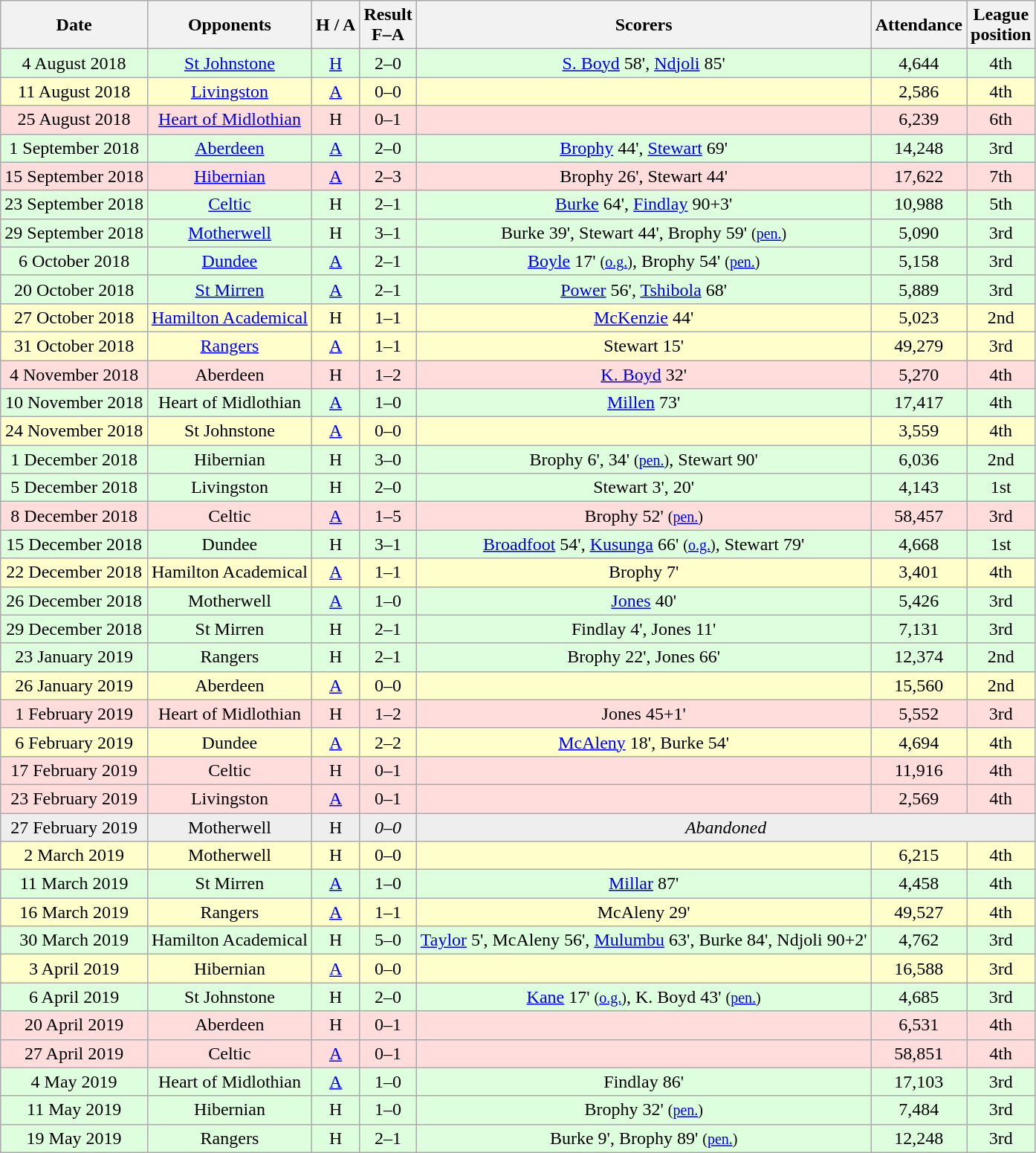<table class="wikitable" style="text-align:center">
<tr>
<th>Date</th>
<th>Opponents</th>
<th>H / A</th>
<th>Result<br>F–A</th>
<th>Scorers</th>
<th>Attendance</th>
<th>League<br>position</th>
</tr>
<tr bgcolor=#ddffdd>
<td>4 August 2018</td>
<td><a href='#'>St Johnstone</a></td>
<td><a href='#'>H</a></td>
<td>2–0</td>
<td><a href='#'>S. Boyd</a> 58', <a href='#'>Ndjoli</a> 85'</td>
<td>4,644</td>
<td>4th</td>
</tr>
<tr bgcolor=#ffffcc>
<td>11 August 2018</td>
<td><a href='#'>Livingston</a></td>
<td><a href='#'>A</a></td>
<td>0–0</td>
<td></td>
<td>2,586</td>
<td>4th</td>
</tr>
<tr bgcolor=#ffdddd>
<td>25 August 2018</td>
<td><a href='#'>Heart of Midlothian</a></td>
<td>H</td>
<td>0–1</td>
<td></td>
<td>6,239</td>
<td>6th</td>
</tr>
<tr bgcolor=#ddffdd>
<td>1 September 2018</td>
<td><a href='#'>Aberdeen</a></td>
<td><a href='#'>A</a></td>
<td>2–0</td>
<td><a href='#'>Brophy</a> 44', <a href='#'>Stewart</a> 69'</td>
<td>14,248</td>
<td>3rd</td>
</tr>
<tr bgcolor=#ffdddd>
<td>15 September 2018</td>
<td><a href='#'>Hibernian</a></td>
<td><a href='#'>A</a></td>
<td>2–3</td>
<td>Brophy 26', Stewart 44'</td>
<td>17,622</td>
<td>7th</td>
</tr>
<tr bgcolor=#ddffdd>
<td>23 September 2018</td>
<td><a href='#'>Celtic</a></td>
<td>H</td>
<td>2–1</td>
<td><a href='#'>Burke</a> 64', <a href='#'>Findlay</a> 90+3'</td>
<td>10,988</td>
<td>5th</td>
</tr>
<tr bgcolor=#ddffdd>
<td>29 September 2018</td>
<td><a href='#'>Motherwell</a></td>
<td>H</td>
<td>3–1</td>
<td>Burke 39', Stewart 44', Brophy 59' <small>(<a href='#'>pen.</a>)</small></td>
<td>5,090</td>
<td>3rd</td>
</tr>
<tr bgcolor=#ddffdd>
<td>6 October 2018</td>
<td><a href='#'>Dundee</a></td>
<td><a href='#'>A</a></td>
<td>2–1</td>
<td><a href='#'>Boyle</a> 17' <small>(<a href='#'>o.g.</a>)</small>, Brophy 54' <small>(<a href='#'>pen.</a>)</small></td>
<td>5,158</td>
<td>3rd</td>
</tr>
<tr bgcolor=#ddffdd>
<td>20 October 2018</td>
<td><a href='#'>St Mirren</a></td>
<td><a href='#'>A</a></td>
<td>2–1</td>
<td><a href='#'>Power</a> 56', <a href='#'>Tshibola</a> 68'</td>
<td>5,889</td>
<td>3rd</td>
</tr>
<tr bgcolor=#ffffcc>
<td>27 October 2018</td>
<td><a href='#'>Hamilton Academical</a></td>
<td>H</td>
<td>1–1</td>
<td><a href='#'>McKenzie</a> 44'</td>
<td>5,023</td>
<td>2nd</td>
</tr>
<tr bgcolor=#ffffcc>
<td>31 October 2018</td>
<td><a href='#'>Rangers</a></td>
<td><a href='#'>A</a></td>
<td>1–1</td>
<td>Stewart 15'</td>
<td>49,279</td>
<td>3rd</td>
</tr>
<tr bgcolor=#ffdddd>
<td>4 November 2018</td>
<td>Aberdeen</td>
<td>H</td>
<td>1–2</td>
<td><a href='#'>K. Boyd</a> 32'</td>
<td>5,270</td>
<td>4th</td>
</tr>
<tr bgcolor=#ddffdd>
<td>10 November 2018</td>
<td>Heart of Midlothian</td>
<td><a href='#'>A</a></td>
<td>1–0</td>
<td><a href='#'>Millen</a> 73'</td>
<td>17,417</td>
<td>4th</td>
</tr>
<tr bgcolor=#ffffcc>
<td>24 November 2018</td>
<td>St Johnstone</td>
<td><a href='#'>A</a></td>
<td>0–0</td>
<td></td>
<td>3,559</td>
<td>4th</td>
</tr>
<tr bgcolor=#ddffdd>
<td>1 December 2018</td>
<td>Hibernian</td>
<td>H</td>
<td>3–0</td>
<td>Brophy 6', 34' <small>(<a href='#'>pen.</a>)</small>, Stewart 90'</td>
<td>6,036</td>
<td>2nd</td>
</tr>
<tr bgcolor=#ddffdd>
<td>5 December 2018</td>
<td>Livingston</td>
<td>H</td>
<td>2–0</td>
<td>Stewart 3', 20'</td>
<td>4,143</td>
<td>1st</td>
</tr>
<tr bgcolor=#ffdddd>
<td>8 December 2018</td>
<td>Celtic</td>
<td><a href='#'>A</a></td>
<td>1–5</td>
<td>Brophy 52' <small>(<a href='#'>pen.</a>)</small></td>
<td>58,457</td>
<td>3rd</td>
</tr>
<tr bgcolor=#ddffdd>
<td>15 December 2018</td>
<td>Dundee</td>
<td>H</td>
<td>3–1</td>
<td><a href='#'>Broadfoot</a> 54', <a href='#'>Kusunga</a> 66' <small>(<a href='#'>o.g.</a>)</small>, Stewart 79'</td>
<td>4,668</td>
<td>1st</td>
</tr>
<tr bgcolor=#ffffcc>
<td>22 December 2018</td>
<td>Hamilton Academical</td>
<td><a href='#'>A</a></td>
<td>1–1</td>
<td>Brophy 7'</td>
<td>3,401</td>
<td>4th</td>
</tr>
<tr bgcolor=#ddffdd>
<td>26 December 2018</td>
<td>Motherwell</td>
<td><a href='#'>A</a></td>
<td>1–0</td>
<td><a href='#'>Jones</a> 40'</td>
<td>5,426</td>
<td>3rd</td>
</tr>
<tr bgcolor=#ddffdd>
<td>29 December 2018</td>
<td>St Mirren</td>
<td>H</td>
<td>2–1</td>
<td>Findlay 4', Jones 11'</td>
<td>7,131</td>
<td>3rd</td>
</tr>
<tr bgcolor=#ddffdd>
<td>23 January 2019</td>
<td>Rangers</td>
<td>H</td>
<td>2–1</td>
<td>Brophy 22', Jones 66'</td>
<td>12,374</td>
<td>2nd</td>
</tr>
<tr bgcolor=#ffffcc>
<td>26 January 2019</td>
<td>Aberdeen</td>
<td><a href='#'>A</a></td>
<td>0–0</td>
<td></td>
<td>15,560</td>
<td>2nd</td>
</tr>
<tr bgcolor=#ffdddd>
<td>1 February 2019</td>
<td>Heart of Midlothian</td>
<td>H</td>
<td>1–2</td>
<td>Jones 45+1'</td>
<td>5,552</td>
<td>3rd</td>
</tr>
<tr bgcolor=#ffffcc>
<td>6 February 2019</td>
<td>Dundee</td>
<td><a href='#'>A</a></td>
<td>2–2</td>
<td><a href='#'>McAleny</a> 18', Burke 54'</td>
<td>4,694</td>
<td>4th</td>
</tr>
<tr bgcolor=#ffdddd>
<td>17 February 2019</td>
<td>Celtic</td>
<td>H</td>
<td>0–1</td>
<td></td>
<td>11,916</td>
<td>4th</td>
</tr>
<tr bgcolor=#ffdddd>
<td>23 February 2019</td>
<td>Livingston</td>
<td><a href='#'>A</a></td>
<td>0–1</td>
<td></td>
<td>2,569</td>
<td>4th</td>
</tr>
<tr bgcolor=#eeeeee>
<td>27 February 2019</td>
<td>Motherwell</td>
<td>H</td>
<td><em>0–0</em></td>
<td colspan="3"><em>Abandoned</em></td>
</tr>
<tr bgcolor=#ffffcc>
<td>2 March 2019</td>
<td>Motherwell</td>
<td>H</td>
<td>0–0</td>
<td></td>
<td>6,215</td>
<td>4th</td>
</tr>
<tr bgcolor=#ddffdd>
<td>11 March 2019</td>
<td>St Mirren</td>
<td><a href='#'>A</a></td>
<td>1–0</td>
<td><a href='#'>Millar</a> 87'</td>
<td>4,458</td>
<td>4th</td>
</tr>
<tr bgcolor=#ffffcc>
<td>16 March 2019</td>
<td>Rangers</td>
<td><a href='#'>A</a></td>
<td>1–1</td>
<td>McAleny 29'</td>
<td>49,527</td>
<td>4th</td>
</tr>
<tr bgcolor=#ddffdd>
<td>30 March 2019</td>
<td>Hamilton Academical</td>
<td>H</td>
<td>5–0</td>
<td><a href='#'>Taylor</a> 5', McAleny 56', <a href='#'>Mulumbu</a> 63', Burke 84', Ndjoli 90+2'</td>
<td>4,762</td>
<td>3rd</td>
</tr>
<tr bgcolor=#ffffcc>
<td>3 April 2019</td>
<td>Hibernian</td>
<td><a href='#'>A</a></td>
<td>0–0</td>
<td></td>
<td>16,588</td>
<td>3rd</td>
</tr>
<tr bgcolor=#ddffdd>
<td>6 April 2019</td>
<td>St Johnstone</td>
<td>H</td>
<td>2–0</td>
<td><a href='#'>Kane</a> 17' <small>(<a href='#'>o.g.</a>)</small>, K. Boyd 43' <small>(<a href='#'>pen.</a>)</small></td>
<td>4,685</td>
<td>3rd</td>
</tr>
<tr bgcolor=#ffdddd>
<td>20 April 2019</td>
<td>Aberdeen</td>
<td>H</td>
<td>0–1</td>
<td></td>
<td>6,531</td>
<td>4th</td>
</tr>
<tr bgcolor=#ffdddd>
<td>27 April 2019</td>
<td>Celtic</td>
<td><a href='#'>A</a></td>
<td>0–1</td>
<td></td>
<td>58,851</td>
<td>4th</td>
</tr>
<tr bgcolor=#ddffdd>
<td>4 May 2019</td>
<td>Heart of Midlothian</td>
<td><a href='#'>A</a></td>
<td>1–0</td>
<td>Findlay 86'</td>
<td>17,103</td>
<td>3rd</td>
</tr>
<tr bgcolor=#ddffdd>
<td>11 May 2019</td>
<td>Hibernian</td>
<td>H</td>
<td>1–0</td>
<td>Brophy 32' <small>(<a href='#'>pen.</a>)</small></td>
<td>7,484</td>
<td>3rd</td>
</tr>
<tr bgcolor=#ddffdd>
<td>19 May 2019</td>
<td>Rangers</td>
<td>H</td>
<td>2–1</td>
<td>Burke 9', Brophy 89' <small>(<a href='#'>pen.</a>)</small></td>
<td>12,248</td>
<td>3rd</td>
</tr>
</table>
